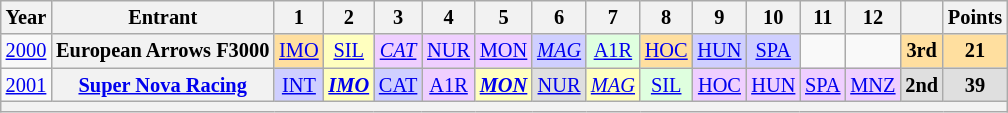<table class="wikitable" style="text-align:center; font-size:85%">
<tr>
<th scope="col">Year</th>
<th scope="col">Entrant</th>
<th scope="col">1</th>
<th scope="col">2</th>
<th scope="col">3</th>
<th scope="col">4</th>
<th scope="col">5</th>
<th scope="col">6</th>
<th scope="col">7</th>
<th scope="col">8</th>
<th scope="col">9</th>
<th scope="col">10</th>
<th scope="col">11</th>
<th scope="col">12</th>
<th scope="col"></th>
<th scope="col">Points</th>
</tr>
<tr>
<td><a href='#'>2000</a></td>
<th nowrap>European Arrows F3000</th>
<td style="background:#ffdf9f;"><a href='#'>IMO</a><br></td>
<td style="background:#ffffbf;"><a href='#'>SIL</a><br></td>
<td style="background:#efcfff;"><em><a href='#'>CAT</a></em><br></td>
<td style="background:#efcfff;"><a href='#'>NUR</a><br></td>
<td style="background:#efcfff;"><a href='#'>MON</a><br></td>
<td style="background:#cfcfff;"><em><a href='#'>MAG</a></em><br></td>
<td style="background:#dfffdf;"><a href='#'>A1R</a><br></td>
<td style="background:#ffdf9f;"><a href='#'>HOC</a><br></td>
<td style="background:#cfcfff;"><a href='#'>HUN</a><br></td>
<td style="background:#cfcfff;"><a href='#'>SPA</a><br></td>
<td></td>
<td></td>
<th style="background:#ffdf9f;">3rd</th>
<th style="background:#ffdf9f;">21</th>
</tr>
<tr>
<td><a href='#'>2001</a></td>
<th nowrap><a href='#'>Super Nova Racing</a></th>
<td style="background:#cfcfff;"><a href='#'>INT</a><br></td>
<td style="background:#ffffbf;"><strong><em><a href='#'>IMO</a></em></strong><br></td>
<td style="background:#cfcfff;"><a href='#'>CAT</a><br></td>
<td style="background:#efcfff;"><a href='#'>A1R</a><br></td>
<td style="background:#ffffbf;"><strong><em><a href='#'>MON</a></em></strong><br></td>
<td style="background:#dfdfdf;"><a href='#'>NUR</a><br></td>
<td style="background:#ffffbf;"><em><a href='#'>MAG</a></em><br></td>
<td style="background:#dfffdf;"><a href='#'>SIL</a><br></td>
<td style="background:#efcfff;"><a href='#'>HOC</a><br></td>
<td style="background:#efcfff;"><a href='#'>HUN</a><br></td>
<td style="background:#efcfff;"><a href='#'>SPA</a><br></td>
<td style="background:#efcfff;"><a href='#'>MNZ</a><br></td>
<th style="background:#dfdfdf;">2nd</th>
<th style="background:#dfdfdf;">39</th>
</tr>
<tr>
<th colspan="17"></th>
</tr>
</table>
